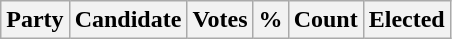<table class="wikitable">
<tr>
<th colspan="2">Party</th>
<th>Candidate</th>
<th>Votes</th>
<th>%</th>
<th>Count</th>
<th>Elected<br>












</th>
</tr>
</table>
